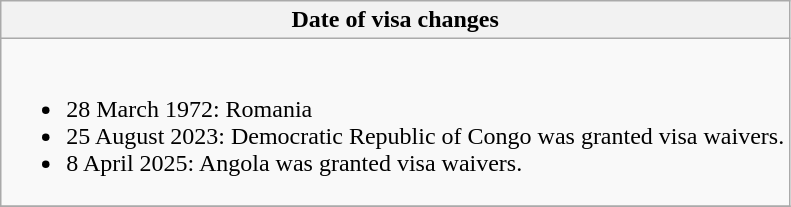<table class="wikitable collapsible collapsed">
<tr>
<th style="width:100%;";">Date of visa changes</th>
</tr>
<tr>
<td><br><ul><li>28 March 1972: Romania</li><li>25 August 2023: Democratic Republic of Congo was granted visa waivers.</li><li>8 April 2025: Angola was granted visa waivers.</li></ul></td>
</tr>
<tr>
</tr>
</table>
